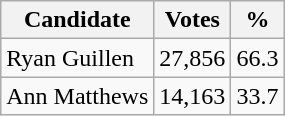<table class="wikitable">
<tr>
<th>Candidate</th>
<th>Votes</th>
<th>%</th>
</tr>
<tr>
<td>Ryan Guillen</td>
<td>27,856</td>
<td>66.3</td>
</tr>
<tr>
<td>Ann Matthews</td>
<td>14,163</td>
<td>33.7</td>
</tr>
</table>
